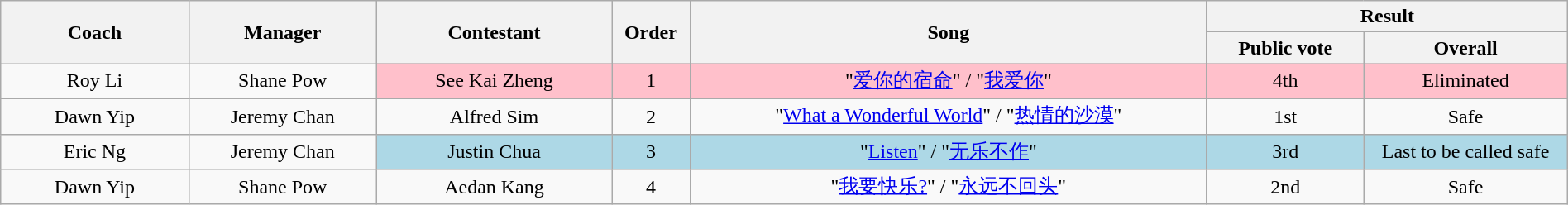<table class="wikitable" style="text-align: center; width:100%;">
<tr>
<th rowspan=2 style="width:12%;">Coach</th>
<th rowspan=2 style="width:12%;">Manager</th>
<th rowspan=2 style="width:15%;">Contestant</th>
<th rowspan=2 style="width:5%;">Order</th>
<th rowspan=2 style="width:33%;">Song</th>
<th colspan=2>Result</th>
</tr>
<tr>
<th style="width:10%;">Public vote</th>
<th style="width:13%;">Overall</th>
</tr>
<tr>
<td>Roy Li</td>
<td>Shane Pow</td>
<td style="background:pink;">See Kai Zheng</td>
<td style="background:pink;">1</td>
<td style="background:pink;">"<a href='#'>爱你的宿命</a>" / "<a href='#'>我爱你</a>"</td>
<td style="background:pink;">4th</td>
<td style="background:pink;">Eliminated</td>
</tr>
<tr>
<td>Dawn Yip</td>
<td>Jeremy Chan</td>
<td>Alfred Sim</td>
<td>2</td>
<td>"<a href='#'>What a Wonderful World</a>" / "<a href='#'>热情的沙漠</a>"</td>
<td>1st</td>
<td>Safe</td>
</tr>
<tr>
<td>Eric Ng</td>
<td>Jeremy Chan</td>
<td style="background:lightblue;">Justin Chua</td>
<td style="background:lightblue;">3</td>
<td style="background:lightblue;">"<a href='#'>Listen</a>" / "<a href='#'>无乐不作</a>"</td>
<td style="background:lightblue;">3rd</td>
<td style="background:lightblue;">Last to be called safe</td>
</tr>
<tr>
<td>Dawn Yip</td>
<td>Shane Pow</td>
<td>Aedan Kang</td>
<td>4</td>
<td>"<a href='#'>我要快乐?</a>" / "<a href='#'>永远不回头</a>"</td>
<td>2nd</td>
<td>Safe</td>
</tr>
</table>
